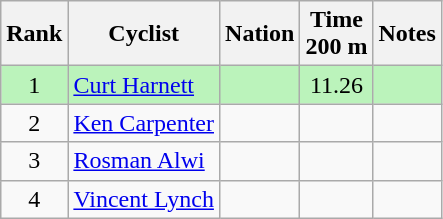<table class="wikitable sortable" style="text-align:center">
<tr>
<th>Rank</th>
<th>Cyclist</th>
<th>Nation</th>
<th>Time<br>200 m</th>
<th>Notes</th>
</tr>
<tr bgcolor=bbf3bb>
<td>1</td>
<td align=left><a href='#'>Curt Harnett</a></td>
<td align=left></td>
<td>11.26</td>
<td></td>
</tr>
<tr>
<td>2</td>
<td align=left><a href='#'>Ken Carpenter</a></td>
<td align=left></td>
<td></td>
<td></td>
</tr>
<tr>
<td>3</td>
<td align=left><a href='#'>Rosman Alwi</a></td>
<td align=left></td>
<td></td>
<td></td>
</tr>
<tr>
<td>4</td>
<td align=left><a href='#'>Vincent Lynch</a></td>
<td align=left></td>
<td></td>
<td></td>
</tr>
</table>
